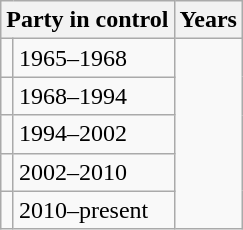<table class="wikitable">
<tr>
<th colspan="2">Party in control</th>
<th>Years</th>
</tr>
<tr>
<td></td>
<td>1965–1968</td>
</tr>
<tr>
<td></td>
<td>1968–1994</td>
</tr>
<tr>
<td></td>
<td>1994–2002</td>
</tr>
<tr>
<td></td>
<td>2002–2010</td>
</tr>
<tr>
<td></td>
<td>2010–present</td>
</tr>
</table>
